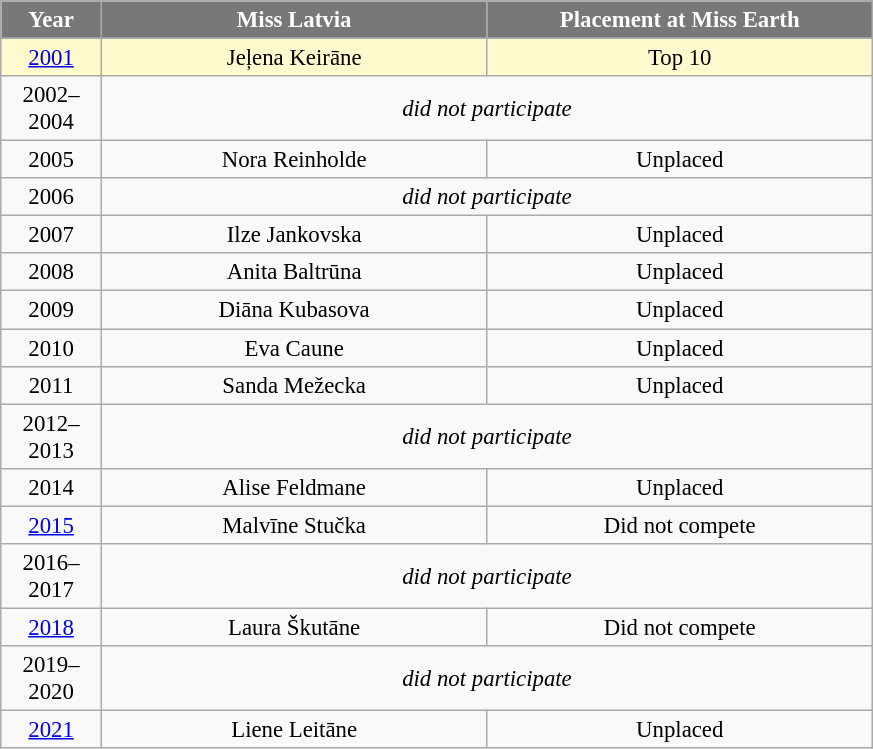<table class="wikitable sortable" style="font-size: 95%; text-align:center">
<tr>
<th width="60" style="background-color:#787878;color:#FFFFFF;">Year</th>
<th width="250" style="background-color:#787878;color:#FFFFFF;">Miss Latvia</th>
<th width="250" style="background-color:#787878;color:#FFFFFF;">Placement at Miss Earth</th>
</tr>
<tr>
</tr>
<tr style="background-color:#FFFACD;">
<td><a href='#'>2001</a></td>
<td>Jeļena Keirāne</td>
<td>Top 10</td>
</tr>
<tr>
<td>2002–2004</td>
<td colspan="2"><em>did not participate</em></td>
</tr>
<tr>
<td>2005</td>
<td>Nora Reinholde</td>
<td>Unplaced</td>
</tr>
<tr>
<td>2006</td>
<td colspan="2"><em>did not participate</em></td>
</tr>
<tr>
<td>2007</td>
<td>Ilze Jankovska</td>
<td>Unplaced</td>
</tr>
<tr>
<td>2008</td>
<td>Anita Baltrūna</td>
<td>Unplaced</td>
</tr>
<tr>
<td>2009</td>
<td>Diāna Kubasova</td>
<td>Unplaced</td>
</tr>
<tr>
<td>2010</td>
<td>Eva Caune</td>
<td>Unplaced</td>
</tr>
<tr>
<td>2011</td>
<td>Sanda Mežecka</td>
<td>Unplaced</td>
</tr>
<tr>
<td>2012–2013</td>
<td colspan="2"><em>did not participate</em></td>
</tr>
<tr>
<td>2014</td>
<td>Alise Feldmane</td>
<td>Unplaced</td>
</tr>
<tr>
<td><a href='#'>2015</a></td>
<td>Malvīne Stučka</td>
<td>Did not compete</td>
</tr>
<tr>
<td>2016–2017</td>
<td colspan="2"><em>did not participate</em></td>
</tr>
<tr>
<td><a href='#'>2018</a></td>
<td>Laura Škutāne</td>
<td>Did not compete</td>
</tr>
<tr>
<td>2019–2020</td>
<td colspan="2"><em>did not participate</em></td>
</tr>
<tr>
<td><a href='#'>2021</a></td>
<td>Liene Leitāne</td>
<td>Unplaced</td>
</tr>
</table>
